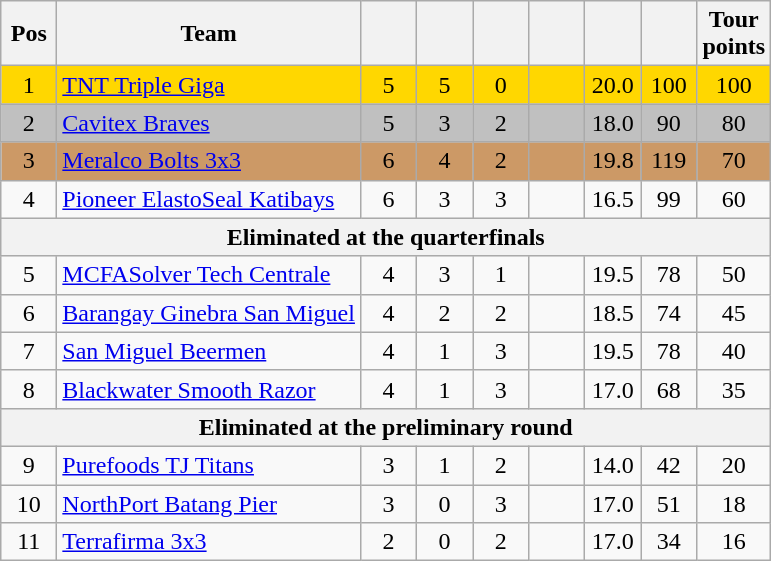<table class="wikitable" style="text-align:center">
<tr>
<th width=30>Pos</th>
<th width=180>Team</th>
<th width=30></th>
<th width=30></th>
<th width=30></th>
<th width=30></th>
<th width=30></th>
<th width=30></th>
<th width=30>Tour points</th>
</tr>
<tr bgcolor=gold>
<td>1</td>
<td align=left><a href='#'>TNT Triple Giga</a></td>
<td>5</td>
<td>5</td>
<td>0</td>
<td></td>
<td>20.0</td>
<td>100</td>
<td>100</td>
</tr>
<tr bgcolor=silver>
<td>2</td>
<td align=left><a href='#'>Cavitex Braves</a></td>
<td>5</td>
<td>3</td>
<td>2</td>
<td></td>
<td>18.0</td>
<td>90</td>
<td>80</td>
</tr>
<tr bgcolor=cc9966>
<td>3</td>
<td align=left><a href='#'>Meralco Bolts 3x3</a></td>
<td>6</td>
<td>4</td>
<td>2</td>
<td></td>
<td>19.8</td>
<td>119</td>
<td>70</td>
</tr>
<tr>
<td>4</td>
<td align=left><a href='#'>Pioneer ElastoSeal Katibays</a></td>
<td>6</td>
<td>3</td>
<td>3</td>
<td></td>
<td>16.5</td>
<td>99</td>
<td>60</td>
</tr>
<tr>
<th colspan=9>Eliminated at the quarterfinals</th>
</tr>
<tr>
<td>5</td>
<td align=left><a href='#'>MCFASolver Tech Centrale</a></td>
<td>4</td>
<td>3</td>
<td>1</td>
<td></td>
<td>19.5</td>
<td>78</td>
<td>50</td>
</tr>
<tr>
<td>6</td>
<td align=left nowrap><a href='#'>Barangay Ginebra San Miguel</a></td>
<td>4</td>
<td>2</td>
<td>2</td>
<td></td>
<td>18.5</td>
<td>74</td>
<td>45</td>
</tr>
<tr>
<td>7</td>
<td align=left><a href='#'>San Miguel Beermen</a></td>
<td>4</td>
<td>1</td>
<td>3</td>
<td></td>
<td>19.5</td>
<td>78</td>
<td>40</td>
</tr>
<tr>
<td>8</td>
<td align=left><a href='#'>Blackwater Smooth Razor</a></td>
<td>4</td>
<td>1</td>
<td>3</td>
<td></td>
<td>17.0</td>
<td>68</td>
<td>35</td>
</tr>
<tr>
<th colspan=9>Eliminated at the preliminary round</th>
</tr>
<tr>
<td>9</td>
<td align=left><a href='#'>Purefoods TJ Titans</a></td>
<td>3</td>
<td>1</td>
<td>2</td>
<td></td>
<td>14.0</td>
<td>42</td>
<td>20</td>
</tr>
<tr>
<td>10</td>
<td align=left><a href='#'>NorthPort Batang Pier</a></td>
<td>3</td>
<td>0</td>
<td>3</td>
<td></td>
<td>17.0</td>
<td>51</td>
<td>18</td>
</tr>
<tr>
<td>11</td>
<td align=left><a href='#'>Terrafirma 3x3</a></td>
<td>2</td>
<td>0</td>
<td>2</td>
<td></td>
<td>17.0</td>
<td>34</td>
<td>16</td>
</tr>
</table>
